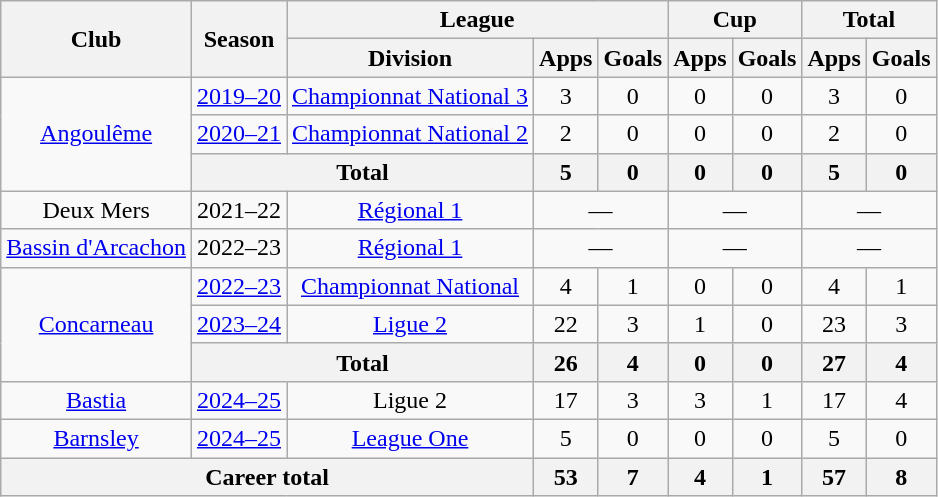<table class=wikitable style=text-align:center>
<tr>
<th rowspan=2>Club</th>
<th rowspan=2>Season</th>
<th colspan=3>League</th>
<th colspan=2>Cup</th>
<th colspan=2>Total</th>
</tr>
<tr>
<th>Division</th>
<th>Apps</th>
<th>Goals</th>
<th>Apps</th>
<th>Goals</th>
<th>Apps</th>
<th>Goals</th>
</tr>
<tr>
<td rowspan="3"><a href='#'>Angoulême</a></td>
<td><a href='#'>2019–20</a></td>
<td><a href='#'>Championnat National 3</a></td>
<td>3</td>
<td>0</td>
<td>0</td>
<td>0</td>
<td>3</td>
<td>0</td>
</tr>
<tr>
<td><a href='#'>2020–21</a></td>
<td><a href='#'>Championnat National 2</a></td>
<td>2</td>
<td>0</td>
<td>0</td>
<td>0</td>
<td>2</td>
<td>0</td>
</tr>
<tr>
<th colspan="2">Total</th>
<th>5</th>
<th>0</th>
<th>0</th>
<th>0</th>
<th>5</th>
<th>0</th>
</tr>
<tr>
<td>Deux Mers</td>
<td>2021–22</td>
<td><a href='#'>Régional 1</a></td>
<td colspan=2>—</td>
<td colspan=2>—</td>
<td colspan=2>—</td>
</tr>
<tr>
<td><a href='#'>Bassin d'Arcachon</a></td>
<td>2022–23</td>
<td><a href='#'>Régional 1</a></td>
<td colspan=2>—</td>
<td colspan=2>—</td>
<td colspan=2>—</td>
</tr>
<tr>
<td rowspan="3"><a href='#'>Concarneau</a></td>
<td><a href='#'>2022–23</a></td>
<td><a href='#'>Championnat National</a></td>
<td>4</td>
<td>1</td>
<td>0</td>
<td>0</td>
<td>4</td>
<td>1</td>
</tr>
<tr>
<td><a href='#'>2023–24</a></td>
<td><a href='#'>Ligue 2</a></td>
<td>22</td>
<td>3</td>
<td>1</td>
<td>0</td>
<td>23</td>
<td>3</td>
</tr>
<tr>
<th colspan="2">Total</th>
<th>26</th>
<th>4</th>
<th>0</th>
<th>0</th>
<th>27</th>
<th>4</th>
</tr>
<tr>
<td><a href='#'>Bastia</a></td>
<td><a href='#'>2024–25</a></td>
<td>Ligue 2</td>
<td>17</td>
<td>3</td>
<td>3</td>
<td>1</td>
<td>17</td>
<td>4</td>
</tr>
<tr>
<td><a href='#'>Barnsley</a></td>
<td><a href='#'>2024–25</a></td>
<td><a href='#'>League One</a></td>
<td>5</td>
<td>0</td>
<td>0</td>
<td>0</td>
<td>5</td>
<td>0</td>
</tr>
<tr>
<th colspan="3">Career total</th>
<th>53</th>
<th>7</th>
<th>4</th>
<th>1</th>
<th>57</th>
<th>8</th>
</tr>
</table>
